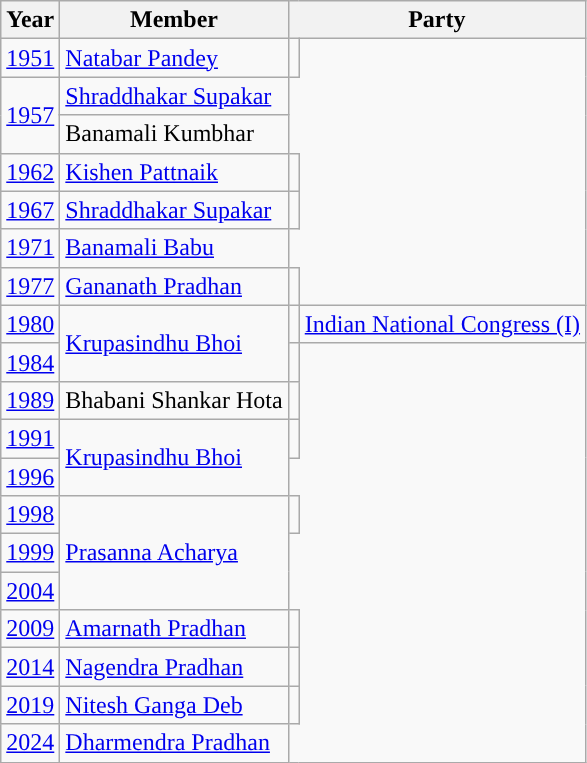<table class="wikitable">
<tr>
<th>Year</th>
<th>Member</th>
<th colspan="2">Party</th>
</tr>
<tr>
<td><a href='#'>1951</a></td>
<td><a href='#'>Natabar Pandey</a></td>
<td></td>
</tr>
<tr>
<td rowspan=2><a href='#'>1957</a></td>
<td><a href='#'>Shraddhakar Supakar</a></td>
</tr>
<tr>
<td>Banamali Kumbhar</td>
</tr>
<tr>
<td><a href='#'>1962</a></td>
<td><a href='#'>Kishen Pattnaik</a></td>
<td></td>
</tr>
<tr>
<td><a href='#'>1967</a></td>
<td><a href='#'>Shraddhakar Supakar</a></td>
<td></td>
</tr>
<tr>
<td><a href='#'>1971</a></td>
<td><a href='#'>Banamali Babu</a></td>
</tr>
<tr>
<td><a href='#'>1977</a></td>
<td><a href='#'>Gananath Pradhan</a></td>
<td></td>
</tr>
<tr>
<td><a href='#'>1980</a></td>
<td rowspan="2"><a href='#'>Krupasindhu Bhoi</a></td>
<td style="background-color: "></td>
<td><a href='#'>Indian National Congress (I)</a></td>
</tr>
<tr>
<td><a href='#'>1984</a></td>
<td></td>
</tr>
<tr>
<td><a href='#'>1989</a></td>
<td>Bhabani Shankar Hota</td>
<td></td>
</tr>
<tr>
<td><a href='#'>1991</a></td>
<td rowspan="2"><a href='#'>Krupasindhu Bhoi</a></td>
<td></td>
</tr>
<tr>
<td><a href='#'>1996</a></td>
</tr>
<tr>
<td><a href='#'>1998</a></td>
<td rowspan="3"><a href='#'>Prasanna Acharya</a></td>
<td></td>
</tr>
<tr>
<td><a href='#'>1999</a></td>
</tr>
<tr>
<td><a href='#'>2004</a></td>
</tr>
<tr>
<td><a href='#'>2009</a></td>
<td><a href='#'>Amarnath Pradhan</a></td>
<td></td>
</tr>
<tr>
<td><a href='#'>2014</a></td>
<td><a href='#'>Nagendra Pradhan</a></td>
<td></td>
</tr>
<tr>
<td><a href='#'>2019</a></td>
<td><a href='#'>Nitesh Ganga Deb</a></td>
<td></td>
</tr>
<tr>
<td><a href='#'>2024</a></td>
<td><a href='#'>Dharmendra Pradhan</a></td>
</tr>
</table>
